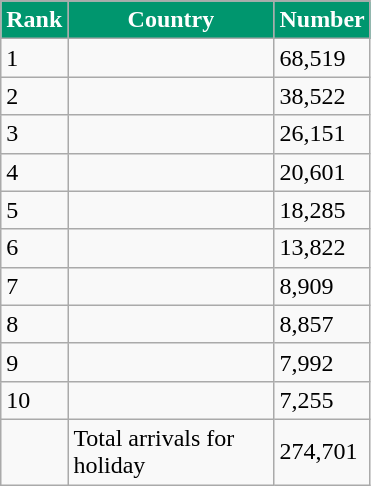<table class="wikitable">
<tr>
</tr>
<tr style="color:white;">
<th style="width:5px; background:#00966E;">Rank</th>
<th style="width:130px; background:#00966E;">Country</th>
<th style="width:50px; background:#00966E;">Number</th>
</tr>
<tr>
<td>1</td>
<td></td>
<td>68,519</td>
</tr>
<tr>
<td>2</td>
<td></td>
<td>38,522</td>
</tr>
<tr>
<td>3</td>
<td></td>
<td>26,151</td>
</tr>
<tr>
<td>4</td>
<td></td>
<td>20,601</td>
</tr>
<tr>
<td>5</td>
<td></td>
<td>18,285</td>
</tr>
<tr>
<td>6</td>
<td></td>
<td>13,822</td>
</tr>
<tr>
<td>7</td>
<td></td>
<td>8,909</td>
</tr>
<tr>
<td>8</td>
<td></td>
<td>8,857</td>
</tr>
<tr>
<td>9</td>
<td></td>
<td>7,992</td>
</tr>
<tr>
<td>10</td>
<td></td>
<td>7,255</td>
</tr>
<tr>
<td></td>
<td>Total arrivals for holiday</td>
<td>274,701</td>
</tr>
</table>
